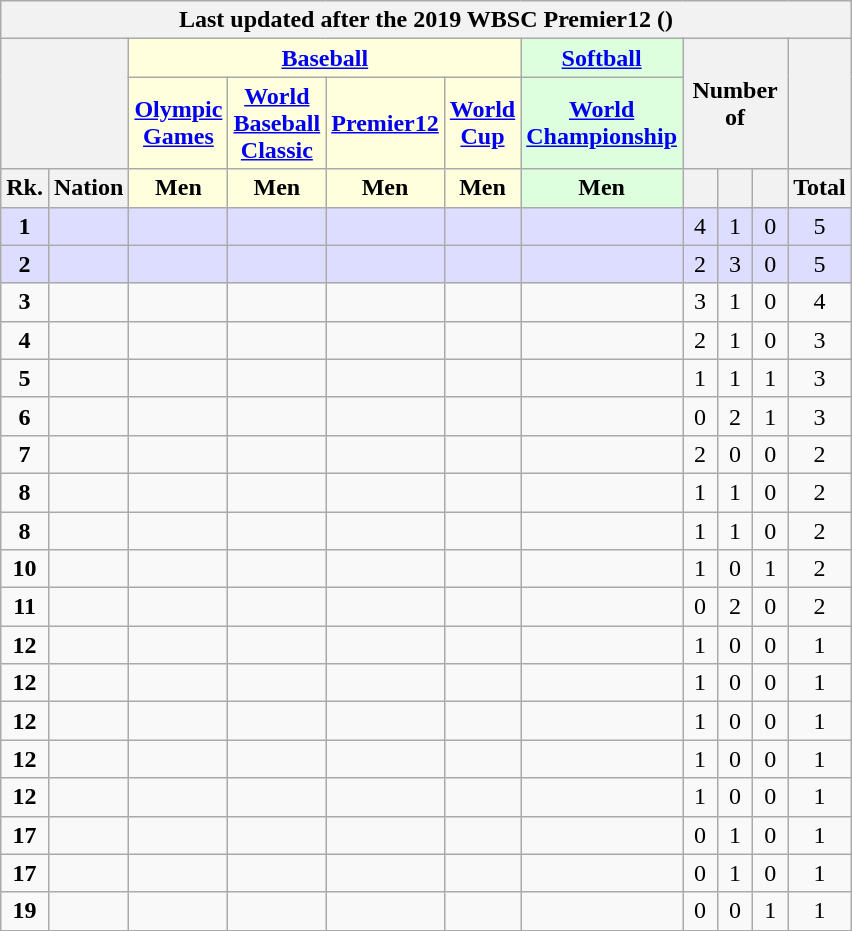<table class="wikitable" style="margin-top: 0em; text-align: center; font-size: 100%;">
<tr>
<th colspan="11">Last updated after the 2019 WBSC Premier12 ()</th>
</tr>
<tr>
<th rowspan="2" colspan="2"></th>
<th colspan="4" style="background: #ffd;"><a href='#'>Baseball</a></th>
<th style="background: #dfd;"><a href='#'>Softball</a></th>
<th rowspan="2" colspan="3">Number of</th>
<th rowspan="2"></th>
</tr>
<tr>
<th style="background: #ffd;"><a href='#'>Olympic Games</a></th>
<th style="background: #ffd;"><a href='#'>World Baseball Classic</a></th>
<th style="background: #ffd;"><a href='#'>Premier12</a></th>
<th style="background: #ffd;"><a href='#'>World Cup</a></th>
<th style="background: #dfd;"><a href='#'>World Championship</a></th>
</tr>
<tr>
<th style="width: 1em;">Rk.</th>
<th>Nation</th>
<th style="background: #ffd; width: 1em;">Men</th>
<th style="background: #ffd; width: 1em;">Men</th>
<th style="background: #ffd; width: 1em;">Men</th>
<th style="background: #ffd; width: 1em;">Men</th>
<th style="background: #dfd; width: 1em;">Men</th>
<th style="width: 1em;"></th>
<th style="width: 1em;"></th>
<th style="width: 1em;"></th>
<th style="width: 1em;">Total</th>
</tr>
<tr style="background: #ddf;">
<td><strong>1</strong></td>
<td style="text-align: left;"></td>
<td></td>
<td></td>
<td></td>
<td></td>
<td></td>
<td>4</td>
<td>1</td>
<td>0</td>
<td>5</td>
</tr>
<tr style="background: #ddf;">
<td><strong>2</strong></td>
<td style="text-align: left;"></td>
<td></td>
<td></td>
<td></td>
<td></td>
<td></td>
<td>2</td>
<td>3</td>
<td>0</td>
<td>5</td>
</tr>
<tr>
<td><strong>3</strong></td>
<td style="text-align: left;"></td>
<td></td>
<td></td>
<td></td>
<td></td>
<td></td>
<td>3</td>
<td>1</td>
<td>0</td>
<td>4</td>
</tr>
<tr>
<td><strong>4</strong></td>
<td style="text-align: left;"></td>
<td></td>
<td></td>
<td></td>
<td></td>
<td></td>
<td>2</td>
<td>1</td>
<td>0</td>
<td>3</td>
</tr>
<tr>
<td><strong>5</strong></td>
<td style="text-align: left;"></td>
<td></td>
<td></td>
<td></td>
<td></td>
<td></td>
<td>1</td>
<td>1</td>
<td>1</td>
<td>3</td>
</tr>
<tr>
<td><strong>6</strong></td>
<td style="text-align: left;"></td>
<td></td>
<td></td>
<td></td>
<td></td>
<td></td>
<td>0</td>
<td>2</td>
<td>1</td>
<td>3</td>
</tr>
<tr>
<td><strong>7</strong></td>
<td style="text-align: left;"></td>
<td></td>
<td></td>
<td></td>
<td></td>
<td></td>
<td>2</td>
<td>0</td>
<td>0</td>
<td>2</td>
</tr>
<tr>
<td><strong>8</strong></td>
<td style="text-align: left;"></td>
<td></td>
<td></td>
<td></td>
<td></td>
<td></td>
<td>1</td>
<td>1</td>
<td>0</td>
<td>2</td>
</tr>
<tr>
<td><strong>8</strong></td>
<td style="text-align: left;"></td>
<td></td>
<td></td>
<td></td>
<td></td>
<td></td>
<td>1</td>
<td>1</td>
<td>0</td>
<td>2</td>
</tr>
<tr>
<td><strong>10</strong></td>
<td style="text-align: left;"></td>
<td></td>
<td></td>
<td></td>
<td></td>
<td></td>
<td>1</td>
<td>0</td>
<td>1</td>
<td>2</td>
</tr>
<tr>
<td><strong>11</strong></td>
<td style="text-align: left;"></td>
<td></td>
<td></td>
<td></td>
<td></td>
<td></td>
<td>0</td>
<td>2</td>
<td>0</td>
<td>2</td>
</tr>
<tr>
<td><strong>12</strong></td>
<td style="text-align: left;"></td>
<td></td>
<td></td>
<td></td>
<td></td>
<td></td>
<td>1</td>
<td>0</td>
<td>0</td>
<td>1</td>
</tr>
<tr>
<td><strong>12</strong></td>
<td style="text-align: left;"></td>
<td></td>
<td></td>
<td></td>
<td></td>
<td></td>
<td>1</td>
<td>0</td>
<td>0</td>
<td>1</td>
</tr>
<tr>
<td><strong>12</strong></td>
<td style="text-align: left;"></td>
<td></td>
<td></td>
<td></td>
<td></td>
<td></td>
<td>1</td>
<td>0</td>
<td>0</td>
<td>1</td>
</tr>
<tr>
<td><strong>12</strong></td>
<td style="text-align: left;"></td>
<td></td>
<td></td>
<td></td>
<td></td>
<td></td>
<td>1</td>
<td>0</td>
<td>0</td>
<td>1</td>
</tr>
<tr>
<td><strong>12</strong></td>
<td style="text-align: left;"></td>
<td></td>
<td></td>
<td></td>
<td></td>
<td></td>
<td>1</td>
<td>0</td>
<td>0</td>
<td>1</td>
</tr>
<tr>
<td><strong>17</strong></td>
<td style="text-align: left;"></td>
<td></td>
<td></td>
<td></td>
<td></td>
<td></td>
<td>0</td>
<td>1</td>
<td>0</td>
<td>1</td>
</tr>
<tr>
<td><strong>17</strong></td>
<td style="text-align: left;"></td>
<td></td>
<td></td>
<td></td>
<td></td>
<td></td>
<td>0</td>
<td>1</td>
<td>0</td>
<td>1</td>
</tr>
<tr>
<td><strong>19</strong></td>
<td style="text-align: left;"></td>
<td></td>
<td></td>
<td></td>
<td></td>
<td></td>
<td>0</td>
<td>0</td>
<td>1</td>
<td>1</td>
</tr>
</table>
